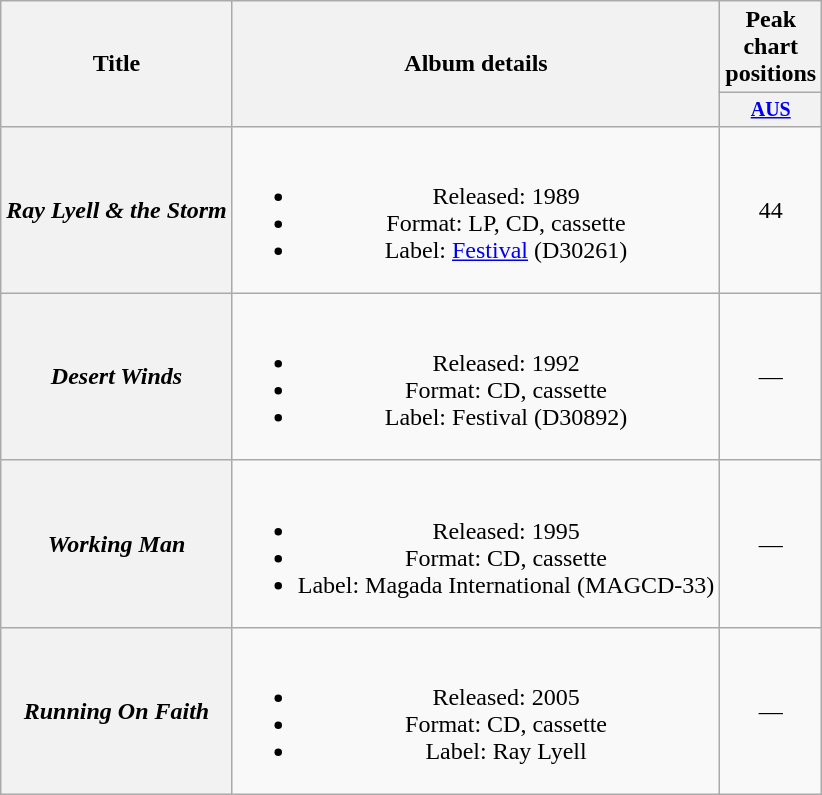<table class="wikitable plainrowheaders" style="text-align:center;">
<tr>
<th rowspan="2">Title</th>
<th rowspan="2">Album details</th>
<th colspan="1">Peak chart positions</th>
</tr>
<tr style="font-size:smaller;">
<th style="width:40px;"><a href='#'>AUS</a><br></th>
</tr>
<tr>
<th scope="row"><em>Ray Lyell & the Storm</em><br></th>
<td><br><ul><li>Released: 1989</li><li>Format: LP, CD, cassette</li><li>Label: <a href='#'>Festival</a> (D30261)</li></ul></td>
<td>44</td>
</tr>
<tr>
<th scope="row"><em>Desert Winds</em></th>
<td><br><ul><li>Released: 1992</li><li>Format: CD, cassette</li><li>Label: Festival (D30892)</li></ul></td>
<td>—</td>
</tr>
<tr>
<th scope="row"><em>Working Man</em></th>
<td><br><ul><li>Released: 1995</li><li>Format: CD, cassette</li><li>Label: Magada International (MAGCD-33)</li></ul></td>
<td>—</td>
</tr>
<tr>
<th scope="row"><em>Running On Faith</em></th>
<td><br><ul><li>Released: 2005</li><li>Format: CD, cassette</li><li>Label: Ray Lyell</li></ul></td>
<td>—</td>
</tr>
</table>
